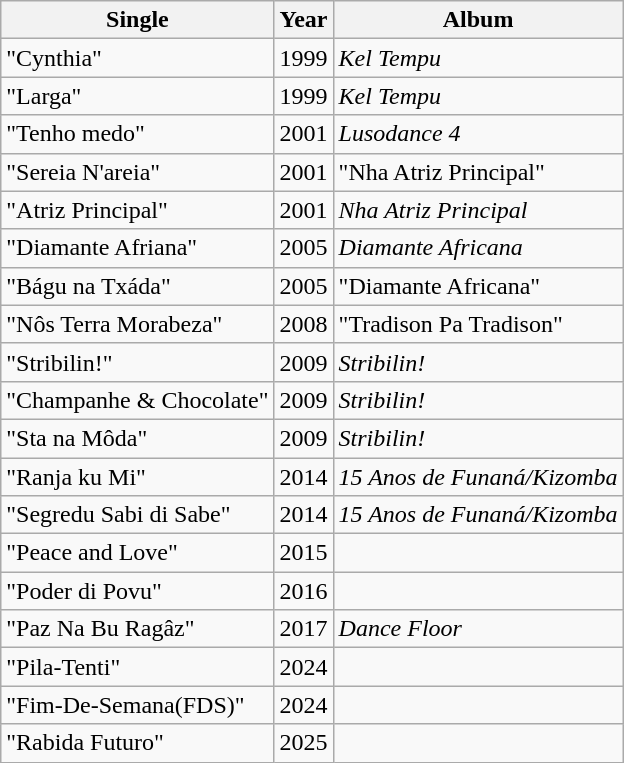<table class="wikitable sortable">
<tr>
<th>Single</th>
<th>Year</th>
<th>Album</th>
</tr>
<tr>
<td>"Cynthia"</td>
<td>1999</td>
<td><em>Kel Tempu</em></td>
</tr>
<tr>
<td>"Larga"</td>
<td>1999</td>
<td><em>Kel Tempu</em></td>
</tr>
<tr>
<td>"Tenho medo"</td>
<td>2001</td>
<td><em>Lusodance 4</em></td>
</tr>
<tr>
<td>"Sereia N'areia"</td>
<td>2001</td>
<td>"Nha Atriz Principal"</td>
</tr>
<tr>
<td>"Atriz Principal"</td>
<td>2001</td>
<td><em>Nha Atriz Principal</em></td>
</tr>
<tr>
<td>"Diamante Afriana"</td>
<td>2005</td>
<td><em>Diamante Africana</em></td>
</tr>
<tr>
<td>"Bágu na Txáda"</td>
<td>2005</td>
<td>"Diamante Africana"</td>
</tr>
<tr>
<td>"Nôs Terra Morabeza"</td>
<td>2008</td>
<td>"Tradison Pa Tradison"</td>
</tr>
<tr>
<td>"Stribilin!"</td>
<td>2009</td>
<td><em>Stribilin!</em></td>
</tr>
<tr>
<td>"Champanhe & Chocolate"</td>
<td>2009</td>
<td><em>Stribilin!</em></td>
</tr>
<tr>
<td>"Sta na Môda"</td>
<td>2009</td>
<td><em>Stribilin!</em></td>
</tr>
<tr>
<td>"Ranja ku Mi"</td>
<td>2014</td>
<td><em>15 Anos de Funaná/Kizomba</em></td>
</tr>
<tr>
<td>"Segredu Sabi di Sabe"</td>
<td>2014</td>
<td><em>15 Anos de Funaná/Kizomba</em></td>
</tr>
<tr>
<td>"Peace and Love"</td>
<td>2015</td>
<td></td>
</tr>
<tr>
<td>"Poder di Povu"</td>
<td>2016</td>
<td></td>
</tr>
<tr>
<td>"Paz Na Bu Ragâz"</td>
<td>2017</td>
<td><em>Dance Floor</em></td>
</tr>
<tr>
<td>"Pila-Tenti"</td>
<td>2024</td>
<td></td>
</tr>
<tr>
<td>"Fim-De-Semana(FDS)"</td>
<td>2024</td>
<td></td>
</tr>
<tr>
<td>"Rabida Futuro"</td>
<td>2025</td>
<td></td>
</tr>
</table>
